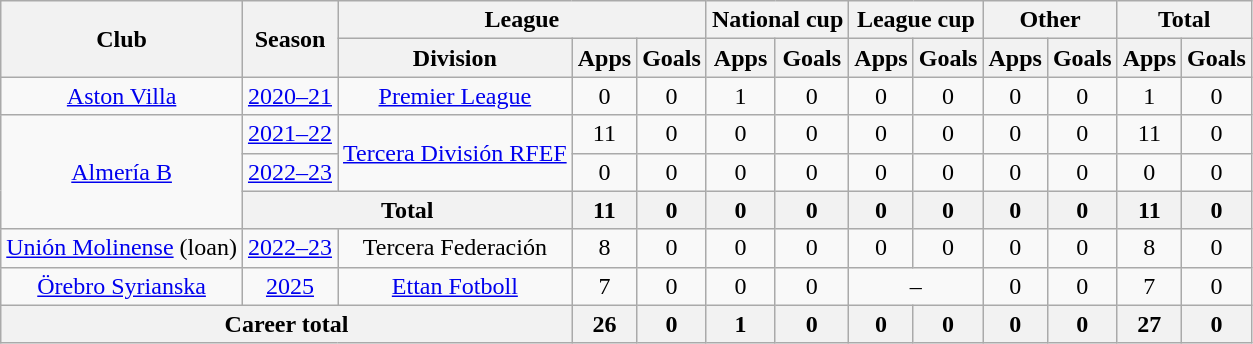<table class="wikitable" style="text-align:center">
<tr>
<th rowspan="2">Club</th>
<th rowspan="2">Season</th>
<th colspan="3">League</th>
<th colspan="2">National cup</th>
<th colspan="2">League cup</th>
<th colspan="2">Other</th>
<th colspan="2">Total</th>
</tr>
<tr>
<th>Division</th>
<th>Apps</th>
<th>Goals</th>
<th>Apps</th>
<th>Goals</th>
<th>Apps</th>
<th>Goals</th>
<th>Apps</th>
<th>Goals</th>
<th>Apps</th>
<th>Goals</th>
</tr>
<tr>
<td><a href='#'>Aston Villa</a></td>
<td><a href='#'>2020–21</a></td>
<td><a href='#'>Premier League</a></td>
<td>0</td>
<td>0</td>
<td>1</td>
<td>0</td>
<td>0</td>
<td>0</td>
<td>0</td>
<td>0</td>
<td>1</td>
<td>0</td>
</tr>
<tr>
<td rowspan="3"><a href='#'>Almería B</a></td>
<td><a href='#'>2021–22</a></td>
<td rowspan="2"><a href='#'>Tercera División RFEF</a></td>
<td>11</td>
<td>0</td>
<td>0</td>
<td>0</td>
<td>0</td>
<td>0</td>
<td>0</td>
<td>0</td>
<td>11</td>
<td>0</td>
</tr>
<tr>
<td><a href='#'>2022–23</a></td>
<td>0</td>
<td>0</td>
<td>0</td>
<td>0</td>
<td>0</td>
<td>0</td>
<td>0</td>
<td>0</td>
<td>0</td>
<td>0</td>
</tr>
<tr>
<th colspan="2">Total</th>
<th>11</th>
<th>0</th>
<th>0</th>
<th>0</th>
<th>0</th>
<th>0</th>
<th>0</th>
<th>0</th>
<th>11</th>
<th>0</th>
</tr>
<tr>
<td><a href='#'>Unión Molinense</a> (loan)</td>
<td><a href='#'>2022–23</a></td>
<td>Tercera Federación</td>
<td>8</td>
<td>0</td>
<td>0</td>
<td>0</td>
<td>0</td>
<td>0</td>
<td>0</td>
<td>0</td>
<td>8</td>
<td>0</td>
</tr>
<tr>
<td><a href='#'>Örebro Syrianska</a></td>
<td><a href='#'>2025</a></td>
<td><a href='#'>Ettan Fotboll</a></td>
<td>7</td>
<td>0</td>
<td>0</td>
<td>0</td>
<td colspan="2">–</td>
<td>0</td>
<td>0</td>
<td>7</td>
<td>0</td>
</tr>
<tr>
<th colspan="3">Career total</th>
<th>26</th>
<th>0</th>
<th>1</th>
<th>0</th>
<th>0</th>
<th>0</th>
<th>0</th>
<th>0</th>
<th>27</th>
<th>0</th>
</tr>
</table>
